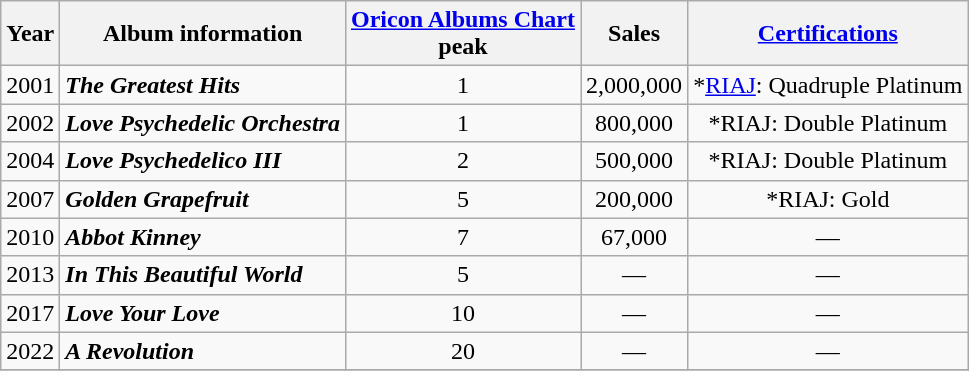<table class="wikitable">
<tr>
<th rowspan="1">Year</th>
<th rowspan="1">Album information</th>
<th colspan="1"><a href='#'>Oricon Albums Chart</a><br>peak</th>
<th colspan="1">Sales</th>
<th colspan="1"><a href='#'>Certifications</a></th>
</tr>
<tr>
<td align="center">2001</td>
<td><strong><em>The Greatest Hits</em></strong><br></td>
<td align="center">1</td>
<td align="center">2,000,000</td>
<td align="center">*<a href='#'>RIAJ</a>: Quadruple Platinum</td>
</tr>
<tr>
<td align="center">2002</td>
<td><strong><em>Love Psychedelic Orchestra</em></strong><br></td>
<td align="center">1</td>
<td align="center">800,000</td>
<td align="center">*RIAJ: Double Platinum</td>
</tr>
<tr>
<td align="center">2004</td>
<td><strong><em>Love Psychedelico III</em></strong><br></td>
<td align="center">2</td>
<td align="center">500,000</td>
<td align="center">*RIAJ: Double Platinum</td>
</tr>
<tr>
<td align="center">2007</td>
<td><strong><em>Golden Grapefruit</em></strong><br></td>
<td align="center">5</td>
<td align="center">200,000</td>
<td align="center">*RIAJ: Gold</td>
</tr>
<tr>
<td align="center">2010</td>
<td><strong><em>Abbot Kinney</em></strong><br></td>
<td align="center">7</td>
<td align="center">67,000</td>
<td align="center">—</td>
</tr>
<tr>
<td align="center">2013</td>
<td><strong><em>In This Beautiful World</em></strong><br></td>
<td align="center">5</td>
<td align="center">—</td>
<td align="center">—</td>
</tr>
<tr>
<td align="center">2017</td>
<td><strong><em>Love Your Love</em></strong><br></td>
<td align="center">10</td>
<td align="center">—</td>
<td align="center">—</td>
</tr>
<tr>
<td align="center">2022</td>
<td><strong><em>A Revolution</em></strong><br></td>
<td align="center">20</td>
<td align="center">—</td>
<td align="center">—</td>
</tr>
<tr>
</tr>
</table>
